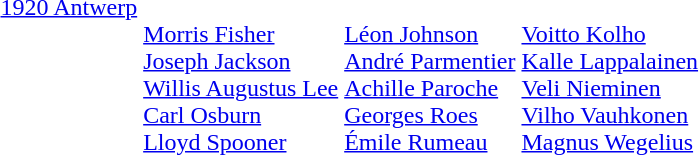<table>
<tr valign="top">
<td><a href='#'>1920 Antwerp</a><br></td>
<td><br><a href='#'>Morris Fisher</a><br><a href='#'>Joseph Jackson</a><br><a href='#'>Willis Augustus Lee</a><br><a href='#'>Carl Osburn</a><br><a href='#'>Lloyd Spooner</a></td>
<td><br><a href='#'>Léon Johnson</a><br><a href='#'>André Parmentier</a><br><a href='#'>Achille Paroche</a><br><a href='#'>Georges Roes</a><br><a href='#'>Émile Rumeau</a></td>
<td><br><a href='#'>Voitto Kolho</a><br><a href='#'>Kalle Lappalainen</a><br><a href='#'>Veli Nieminen</a><br><a href='#'>Vilho Vauhkonen</a><br><a href='#'>Magnus Wegelius</a></td>
</tr>
</table>
